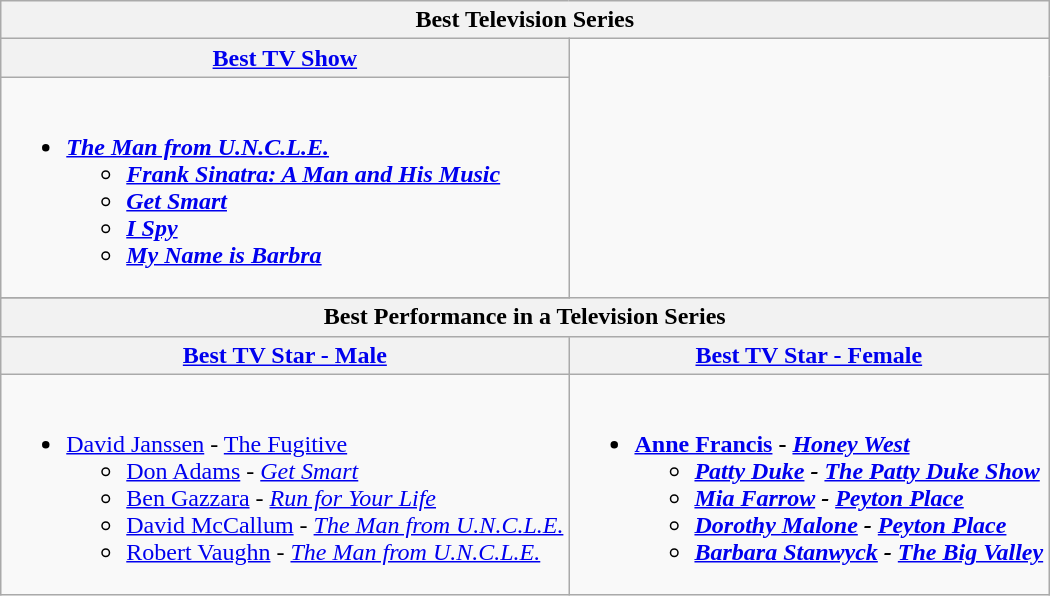<table class="wikitable" style="width=100%">
<tr>
<th colspan="2">Best Television Series</th>
</tr>
<tr>
<th style="width=50%"><a href='#'>Best TV Show</a></th>
</tr>
<tr>
<td valign="top"><br><ul><li><strong> <em><a href='#'>The Man from U.N.C.L.E.</a><strong><em><ul><li></em><a href='#'>Frank Sinatra: A Man and His Music</a><em></li><li></em><a href='#'>Get Smart</a><em></li><li></em><a href='#'>I Spy</a><em></li><li></em><a href='#'>My Name is Barbra</a><em></li></ul></li></ul></td>
</tr>
<tr>
</tr>
<tr>
<th colspan="2">Best Performance in a Television Series</th>
</tr>
<tr>
<th><a href='#'>Best TV Star - Male</a></th>
<th><a href='#'>Best TV Star - Female</a></th>
</tr>
<tr>
<td valign="top"><br><ul><li></strong> <a href='#'>David Janssen</a> - </em><a href='#'>The Fugitive</a></em></strong><ul><li><a href='#'>Don Adams</a> - <em><a href='#'>Get Smart</a></em></li><li><a href='#'>Ben Gazzara</a> - <em><a href='#'>Run for Your Life</a></em></li><li><a href='#'>David McCallum</a> - <em><a href='#'>The Man from U.N.C.L.E.</a></em></li><li><a href='#'>Robert Vaughn</a> - <em><a href='#'>The Man from U.N.C.L.E.</a></em></li></ul></li></ul></td>
<td valign="top"><br><ul><li><strong> <a href='#'>Anne Francis</a> - <em><a href='#'>Honey West</a><strong><em><ul><li><a href='#'>Patty Duke</a> - </em><a href='#'>The Patty Duke Show</a><em></li><li><a href='#'>Mia Farrow</a> - </em><a href='#'>Peyton Place</a><em></li><li><a href='#'>Dorothy Malone</a> - </em><a href='#'>Peyton Place</a><em></li><li><a href='#'>Barbara Stanwyck</a> - </em><a href='#'>The Big Valley</a><em></li></ul></li></ul></td>
</tr>
</table>
